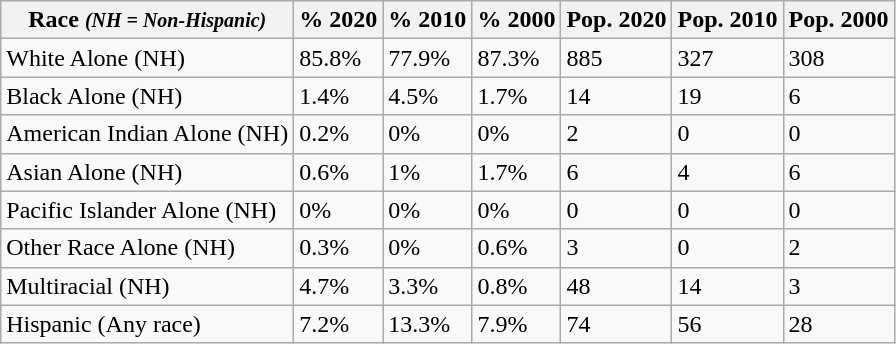<table class="wikitable">
<tr>
<th>Race <em><small>(NH = Non-Hispanic)</small></em></th>
<th>% 2020</th>
<th>% 2010</th>
<th>% 2000</th>
<th>Pop. 2020</th>
<th>Pop. 2010</th>
<th>Pop. 2000</th>
</tr>
<tr>
<td>White Alone (NH)</td>
<td>85.8%</td>
<td>77.9%</td>
<td>87.3%</td>
<td>885</td>
<td>327</td>
<td>308</td>
</tr>
<tr>
<td>Black Alone (NH)</td>
<td>1.4%</td>
<td>4.5%</td>
<td>1.7%</td>
<td>14</td>
<td>19</td>
<td>6</td>
</tr>
<tr>
<td>American Indian Alone (NH)</td>
<td>0.2%</td>
<td>0%</td>
<td>0%</td>
<td>2</td>
<td>0</td>
<td>0</td>
</tr>
<tr>
<td>Asian Alone (NH)</td>
<td>0.6%</td>
<td>1%</td>
<td>1.7%</td>
<td>6</td>
<td>4</td>
<td>6</td>
</tr>
<tr>
<td>Pacific Islander Alone (NH)</td>
<td>0%</td>
<td>0%</td>
<td>0%</td>
<td>0</td>
<td>0</td>
<td>0</td>
</tr>
<tr>
<td>Other Race Alone (NH)</td>
<td>0.3%</td>
<td>0%</td>
<td>0.6%</td>
<td>3</td>
<td>0</td>
<td>2</td>
</tr>
<tr>
<td>Multiracial (NH)</td>
<td>4.7%</td>
<td>3.3%</td>
<td>0.8%</td>
<td>48</td>
<td>14</td>
<td>3</td>
</tr>
<tr>
<td>Hispanic (Any race)</td>
<td>7.2%</td>
<td>13.3%</td>
<td>7.9%</td>
<td>74</td>
<td>56</td>
<td>28</td>
</tr>
</table>
